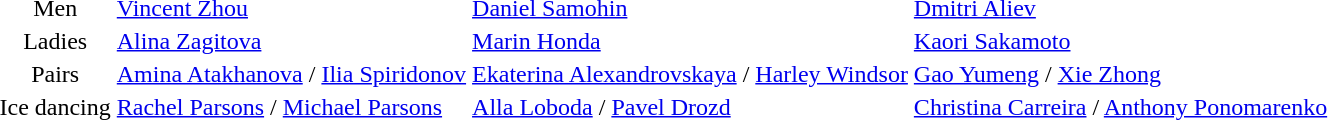<table>
<tr>
<td align=center>Men</td>
<td> <a href='#'>Vincent Zhou</a></td>
<td> <a href='#'>Daniel Samohin</a></td>
<td> <a href='#'>Dmitri Aliev</a></td>
</tr>
<tr>
<td align=center>Ladies</td>
<td> <a href='#'>Alina Zagitova</a></td>
<td> <a href='#'>Marin Honda</a></td>
<td> <a href='#'>Kaori Sakamoto</a></td>
</tr>
<tr>
<td align=center>Pairs</td>
<td> <a href='#'>Amina Atakhanova</a> / <a href='#'>Ilia Spiridonov</a></td>
<td> <a href='#'>Ekaterina Alexandrovskaya</a> / <a href='#'>Harley Windsor</a></td>
<td> <a href='#'>Gao Yumeng</a> / <a href='#'>Xie Zhong</a></td>
</tr>
<tr>
<td align=center>Ice dancing</td>
<td> <a href='#'>Rachel Parsons</a> / <a href='#'>Michael Parsons</a></td>
<td> <a href='#'>Alla Loboda</a> / <a href='#'>Pavel Drozd</a></td>
<td> <a href='#'>Christina Carreira</a> / <a href='#'>Anthony Ponomarenko</a></td>
</tr>
</table>
